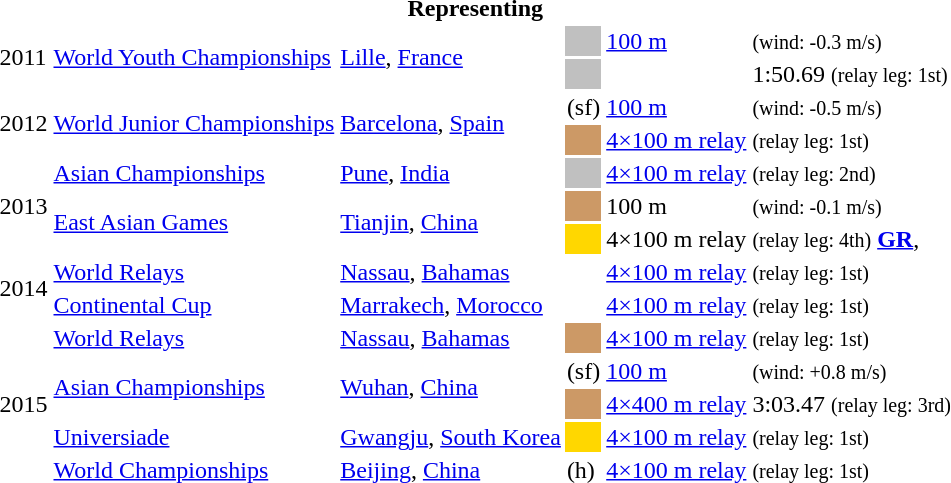<table>
<tr>
<th colspan="6">Representing </th>
</tr>
<tr>
<td rowspan=2>2011</td>
<td rowspan=2><a href='#'>World Youth Championships</a></td>
<td rowspan=2><a href='#'>Lille</a>, <a href='#'>France</a></td>
<td bgcolor="silver"></td>
<td><a href='#'>100 m</a></td>
<td> <small>(wind: -0.3 m/s)</small></td>
</tr>
<tr>
<td bgcolor="silver"></td>
<td></td>
<td>1:50.69 <small>(relay leg: 1st)</small> <strong></strong></td>
</tr>
<tr>
<td rowspan=2>2012</td>
<td rowspan=2><a href='#'>World Junior Championships</a></td>
<td rowspan=2><a href='#'>Barcelona</a>, <a href='#'>Spain</a></td>
<td> (sf)</td>
<td><a href='#'>100 m</a></td>
<td> <small>(wind: -0.5 m/s)</small></td>
</tr>
<tr>
<td bgcolor=cc9966></td>
<td><a href='#'>4×100 m relay</a></td>
<td> <small>(relay leg: 1st)</small></td>
</tr>
<tr>
<td rowspan=3>2013</td>
<td><a href='#'>Asian Championships</a></td>
<td><a href='#'>Pune</a>, <a href='#'>India</a></td>
<td bgcolor="silver"></td>
<td><a href='#'>4×100 m relay</a></td>
<td> <small>(relay leg: 2nd)</small></td>
</tr>
<tr>
<td rowspan=2><a href='#'>East Asian Games</a></td>
<td rowspan=2><a href='#'>Tianjin</a>, <a href='#'>China</a></td>
<td bgcolor=cc9966></td>
<td>100 m</td>
<td> <small>(wind: -0.1 m/s)</small></td>
</tr>
<tr>
<td bgcolor="gold"></td>
<td>4×100 m relay</td>
<td> <small>(relay leg: 4th)</small> <strong><a href='#'>GR</a></strong>, <strong></strong></td>
</tr>
<tr>
<td rowspan=2>2014</td>
<td><a href='#'>World Relays</a></td>
<td><a href='#'>Nassau</a>, <a href='#'>Bahamas</a></td>
<td></td>
<td><a href='#'>4×100 m relay</a></td>
<td> <small>(relay leg: 1st)</small></td>
</tr>
<tr>
<td><a href='#'>Continental Cup</a></td>
<td><a href='#'>Marrakech</a>, <a href='#'>Morocco</a></td>
<td></td>
<td><a href='#'>4×100 m relay</a></td>
<td> <small>(relay leg: 1st)</small></td>
</tr>
<tr>
<td rowspan=5>2015</td>
<td><a href='#'>World Relays</a></td>
<td><a href='#'>Nassau</a>, <a href='#'>Bahamas</a></td>
<td bgcolor=cc9966></td>
<td><a href='#'>4×100 m relay</a></td>
<td> <small>(relay leg: 1st)</small></td>
</tr>
<tr>
<td rowspan=2><a href='#'>Asian Championships</a></td>
<td rowspan=2><a href='#'>Wuhan</a>, <a href='#'>China</a></td>
<td> (sf)</td>
<td><a href='#'>100 m</a></td>
<td> <small>(wind: +0.8 m/s)</small></td>
</tr>
<tr>
<td bgcolor=cc9966></td>
<td><a href='#'>4×400 m relay</a></td>
<td>3:03.47 <small>(relay leg: 3rd)</small></td>
</tr>
<tr>
<td><a href='#'>Universiade</a></td>
<td><a href='#'>Gwangju</a>, <a href='#'>South Korea</a></td>
<td bgcolor="gold"></td>
<td><a href='#'>4×100 m relay</a></td>
<td> <small>(relay leg: 1st)</small></td>
</tr>
<tr>
<td><a href='#'>World Championships</a></td>
<td><a href='#'>Beijing</a>, <a href='#'>China</a></td>
<td> (h)</td>
<td><a href='#'>4×100 m relay</a></td>
<td> <small>(relay leg: 1st)</small></td>
</tr>
<tr>
</tr>
</table>
